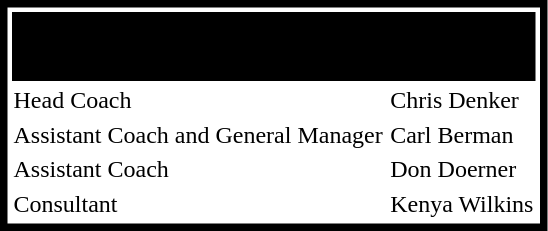<table style="border:5px solid #000000;" cellspacing=3>
<tr align="center" bgcolor="#000000">
<td colspan=2><span><big><strong>Eugene Chargers</strong><br><strong>Coaching Staff</strong></big></span></td>
</tr>
<tr>
<td>Head Coach</td>
<td>Chris Denker</td>
</tr>
<tr>
<td>Assistant Coach and General Manager</td>
<td>Carl Berman</td>
</tr>
<tr>
<td>Assistant Coach</td>
<td>Don Doerner</td>
</tr>
<tr>
<td>Consultant</td>
<td>Kenya Wilkins</td>
</tr>
</table>
